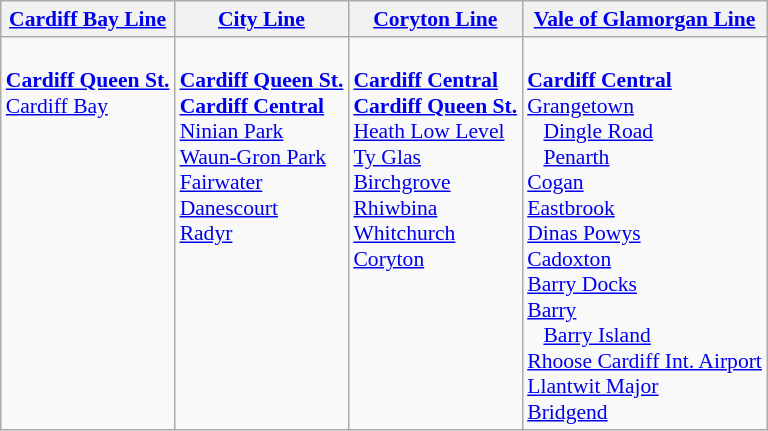<table class="wikitable" style="font-size: 90%">
<tr>
<th> <a href='#'>Cardiff Bay Line</a></th>
<th> <a href='#'>City Line</a></th>
<th> <a href='#'>Coryton Line</a></th>
<th> <a href='#'>Vale of Glamorgan Line</a></th>
</tr>
<tr valign="top">
<td><br><strong><a href='#'>Cardiff Queen St.</a></strong><br>
<a href='#'>Cardiff Bay</a><br></td>
<td><br><strong><a href='#'>Cardiff Queen St.</a></strong><br>
<strong><a href='#'>Cardiff Central</a></strong><br>
<a href='#'>Ninian Park</a><br>
<a href='#'>Waun-Gron Park</a><br>
<a href='#'>Fairwater</a><br>
<a href='#'>Danescourt</a><br>
<a href='#'>Radyr</a><br></td>
<td><br><strong><a href='#'>Cardiff Central</a></strong><br>
<strong><a href='#'>Cardiff Queen St.</a></strong><br>
<a href='#'>Heath Low Level</a><br>
<a href='#'>Ty Glas</a><br>
<a href='#'>Birchgrove</a><br>
<a href='#'>Rhiwbina</a><br>
<a href='#'>Whitchurch</a><br>
<a href='#'>Coryton</a></td>
<td><br><strong><a href='#'>Cardiff Central</a></strong><br>
<a href='#'>Grangetown</a><br>
   <a href='#'>Dingle Road</a><br>
   <a href='#'>Penarth</a><br>
<a href='#'>Cogan</a><br>
<a href='#'>Eastbrook</a><br>
<a href='#'>Dinas Powys</a><br>
<a href='#'>Cadoxton</a><br>
<a href='#'>Barry Docks</a><br>
<a href='#'>Barry</a><br>
   <a href='#'>Barry Island</a><br>
<a href='#'>Rhoose Cardiff Int. Airport</a><br>
<a href='#'>Llantwit Major</a><br>
<a href='#'>Bridgend</a><br></td>
</tr>
</table>
